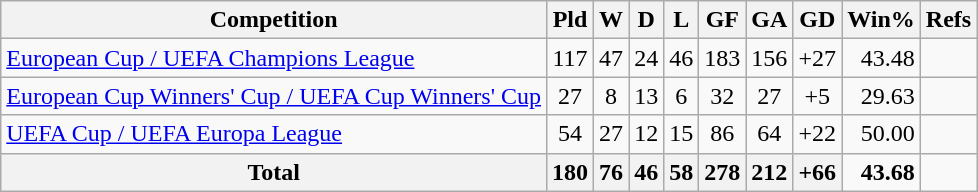<table class="wikitable plainrowheaders" style="text-align:center">
<tr>
<th scope="col">Competition</th>
<th scope="col">Pld</th>
<th scope="col">W</th>
<th scope="col">D</th>
<th scope="col">L</th>
<th scope="col">GF</th>
<th scope="col">GA</th>
<th scope="col">GD</th>
<th scope="col">Win%</th>
<th scope="col">Refs</th>
</tr>
<tr>
<td align="left"><a href='#'>European Cup / UEFA Champions League</a></td>
<td>117</td>
<td>47</td>
<td>24</td>
<td>46</td>
<td>183</td>
<td>156</td>
<td>+27</td>
<td align="right">43.48</td>
<td></td>
</tr>
<tr>
<td align="left"><a href='#'>European Cup Winners' Cup / UEFA Cup Winners' Cup</a></td>
<td>27</td>
<td>8</td>
<td>13</td>
<td>6</td>
<td>32</td>
<td>27</td>
<td>+5</td>
<td align="right">29.63</td>
<td></td>
</tr>
<tr>
<td align="left"><a href='#'>UEFA Cup / UEFA Europa League</a></td>
<td>54</td>
<td>27</td>
<td>12</td>
<td>15</td>
<td>86</td>
<td>64</td>
<td>+22</td>
<td align="right">50.00</td>
<td></td>
</tr>
<tr>
<th>Total</th>
<th>180</th>
<th>76</th>
<th>46</th>
<th>58</th>
<th>278</th>
<th>212</th>
<th>+66</th>
<td align="right"><strong>43.68</strong></td>
<td></td>
</tr>
</table>
